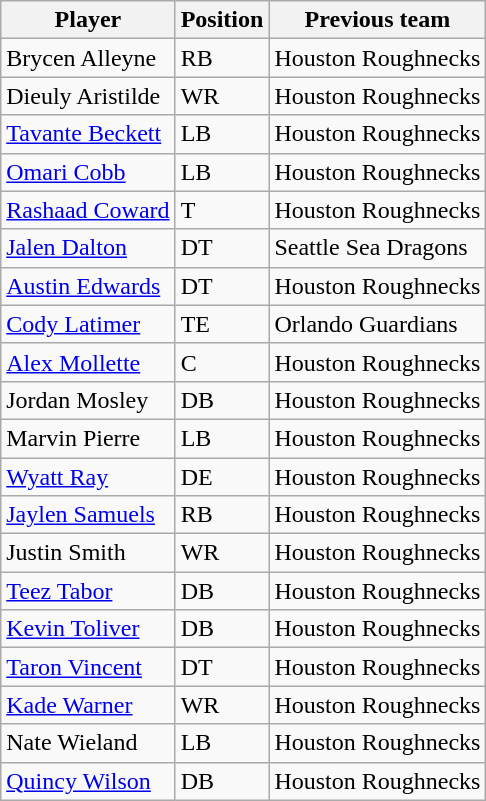<table class="wikitable">
<tr>
<th>Player</th>
<th>Position</th>
<th>Previous team</th>
</tr>
<tr>
<td>Brycen Alleyne</td>
<td>RB</td>
<td>Houston Roughnecks</td>
</tr>
<tr>
<td>Dieuly Aristilde</td>
<td>WR</td>
<td>Houston Roughnecks</td>
</tr>
<tr>
<td><a href='#'>Tavante Beckett</a></td>
<td>LB</td>
<td>Houston Roughnecks</td>
</tr>
<tr>
<td><a href='#'>Omari Cobb</a></td>
<td>LB</td>
<td>Houston Roughnecks</td>
</tr>
<tr>
<td><a href='#'>Rashaad Coward</a></td>
<td>T</td>
<td>Houston Roughnecks</td>
</tr>
<tr>
<td><a href='#'>Jalen Dalton</a></td>
<td>DT</td>
<td>Seattle Sea Dragons</td>
</tr>
<tr>
<td><a href='#'>Austin Edwards</a></td>
<td>DT</td>
<td>Houston Roughnecks</td>
</tr>
<tr>
<td><a href='#'>Cody Latimer</a></td>
<td>TE</td>
<td>Orlando Guardians</td>
</tr>
<tr>
<td><a href='#'>Alex Mollette</a></td>
<td>C</td>
<td>Houston Roughnecks</td>
</tr>
<tr>
<td>Jordan Mosley</td>
<td>DB</td>
<td>Houston Roughnecks</td>
</tr>
<tr>
<td>Marvin Pierre</td>
<td>LB</td>
<td>Houston Roughnecks</td>
</tr>
<tr>
<td><a href='#'>Wyatt Ray</a></td>
<td>DE</td>
<td>Houston Roughnecks</td>
</tr>
<tr>
<td><a href='#'>Jaylen Samuels</a></td>
<td>RB</td>
<td>Houston Roughnecks</td>
</tr>
<tr>
<td>Justin Smith</td>
<td>WR</td>
<td>Houston Roughnecks</td>
</tr>
<tr>
<td><a href='#'>Teez Tabor</a></td>
<td>DB</td>
<td>Houston Roughnecks</td>
</tr>
<tr>
<td><a href='#'>Kevin Toliver</a></td>
<td>DB</td>
<td>Houston Roughnecks</td>
</tr>
<tr>
<td><a href='#'>Taron Vincent</a></td>
<td>DT</td>
<td>Houston Roughnecks</td>
</tr>
<tr>
<td><a href='#'>Kade Warner</a></td>
<td>WR</td>
<td>Houston Roughnecks</td>
</tr>
<tr>
<td>Nate Wieland</td>
<td>LB</td>
<td>Houston Roughnecks</td>
</tr>
<tr>
<td><a href='#'>Quincy Wilson</a></td>
<td>DB</td>
<td>Houston Roughnecks</td>
</tr>
</table>
